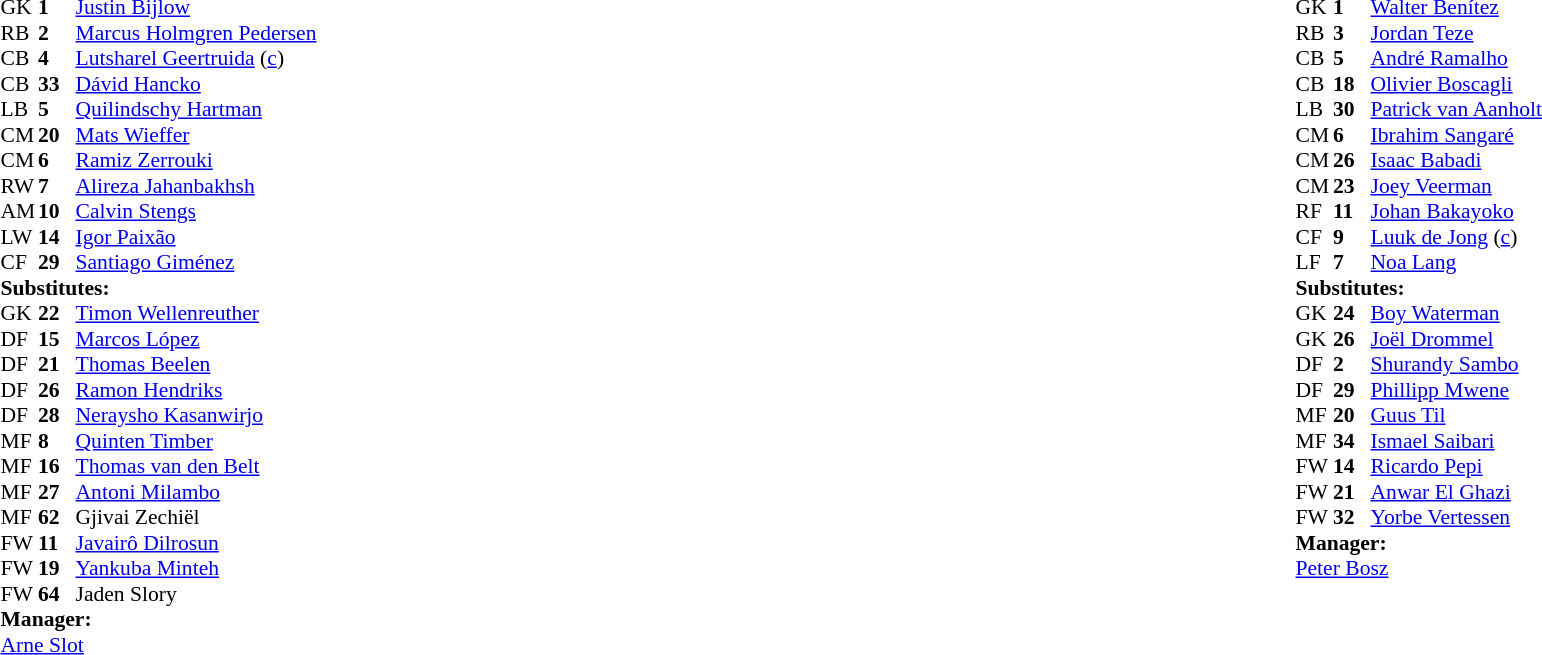<table width="100%">
<tr>
<td valign="top" width="50%"><br><table style="font-size: 90%" cellspacing="0" cellpadding="0">
<tr>
<th width=25></th>
<th width=25></th>
</tr>
<tr>
<td>GK</td>
<td><strong>1</strong></td>
<td> <a href='#'>Justin Bijlow</a></td>
</tr>
<tr>
<td>RB</td>
<td><strong>2</strong></td>
<td> <a href='#'>Marcus Holmgren Pedersen</a></td>
<td></td>
<td></td>
</tr>
<tr>
<td>CB</td>
<td><strong>4</strong></td>
<td> <a href='#'>Lutsharel Geertruida</a> (<a href='#'>c</a>)</td>
<td></td>
<td></td>
</tr>
<tr>
<td>CB</td>
<td><strong>33</strong></td>
<td> <a href='#'>Dávid Hancko</a></td>
</tr>
<tr>
<td>LB</td>
<td><strong>5</strong></td>
<td> <a href='#'>Quilindschy Hartman</a></td>
<td></td>
<td></td>
</tr>
<tr>
<td>CM</td>
<td><strong>20</strong></td>
<td> <a href='#'>Mats Wieffer</a></td>
</tr>
<tr>
<td>CM</td>
<td><strong>6</strong></td>
<td> <a href='#'>Ramiz Zerrouki</a></td>
</tr>
<tr>
<td>RW</td>
<td><strong>7</strong></td>
<td> <a href='#'>Alireza Jahanbakhsh</a></td>
</tr>
<tr>
<td>AM</td>
<td><strong>10</strong></td>
<td> <a href='#'>Calvin Stengs</a></td>
<td></td>
<td></td>
</tr>
<tr>
<td>LW</td>
<td><strong>14</strong></td>
<td> <a href='#'>Igor Paixão</a></td>
<td></td>
<td></td>
</tr>
<tr>
<td>CF</td>
<td><strong>29</strong></td>
<td> <a href='#'>Santiago Giménez</a></td>
<td></td>
<td></td>
</tr>
<tr>
<td colspan=3><strong>Substitutes:</strong></td>
</tr>
<tr>
<td>GK</td>
<td><strong>22</strong></td>
<td> <a href='#'>Timon Wellenreuther</a></td>
<td></td>
</tr>
<tr>
<td>DF</td>
<td><strong>15</strong></td>
<td> <a href='#'>Marcos López</a></td>
<td></td>
<td></td>
</tr>
<tr>
<td>DF</td>
<td><strong>21</strong></td>
<td> <a href='#'>Thomas Beelen</a></td>
</tr>
<tr>
<td>DF</td>
<td><strong>26</strong></td>
<td> <a href='#'>Ramon Hendriks</a></td>
</tr>
<tr>
<td>DF</td>
<td><strong>28</strong></td>
<td> <a href='#'>Neraysho Kasanwirjo</a></td>
</tr>
<tr>
<td>MF</td>
<td><strong>8</strong></td>
<td> <a href='#'>Quinten Timber</a></td>
<td></td>
<td></td>
</tr>
<tr>
<td>MF</td>
<td><strong>16</strong></td>
<td> <a href='#'>Thomas van den Belt</a></td>
<td></td>
<td></td>
</tr>
<tr>
<td>MF</td>
<td><strong>27</strong></td>
<td> <a href='#'>Antoni Milambo</a></td>
</tr>
<tr>
<td>MF</td>
<td><strong>62</strong></td>
<td> Gjivai Zechiël</td>
</tr>
<tr>
<td>FW</td>
<td><strong>11</strong></td>
<td> <a href='#'>Javairô Dilrosun</a></td>
<td></td>
<td></td>
</tr>
<tr>
<td>FW</td>
<td><strong>19</strong></td>
<td> <a href='#'>Yankuba Minteh</a></td>
<td></td>
<td></td>
</tr>
<tr>
<td>FW</td>
<td><strong>64</strong></td>
<td> Jaden Slory</td>
</tr>
<tr>
<td colspan=3><strong>Manager:</strong></td>
</tr>
<tr>
<td colspan=4> <a href='#'>Arne Slot</a></td>
</tr>
</table>
</td>
<td valign="top"></td>
<td valign="top" width="50%"><br><table style=font-size:90% cellspacing=0 cellpadding=0 align="center">
<tr>
<th width=25></th>
<th width=25></th>
</tr>
<tr>
<td>GK</td>
<td><strong>1</strong></td>
<td> <a href='#'>Walter Benítez</a></td>
</tr>
<tr>
<td>RB</td>
<td><strong>3</strong></td>
<td> <a href='#'>Jordan Teze</a></td>
</tr>
<tr>
<td>CB</td>
<td><strong>5</strong></td>
<td> <a href='#'>André Ramalho</a></td>
</tr>
<tr>
<td>CB</td>
<td><strong>18</strong></td>
<td> <a href='#'>Olivier Boscagli</a></td>
</tr>
<tr>
<td>LB</td>
<td><strong>30</strong></td>
<td> <a href='#'>Patrick van Aanholt</a></td>
</tr>
<tr>
<td>CM</td>
<td><strong>6</strong></td>
<td> <a href='#'>Ibrahim Sangaré</a></td>
</tr>
<tr>
<td>CM</td>
<td><strong>26</strong></td>
<td> <a href='#'>Isaac Babadi</a></td>
<td></td>
<td></td>
</tr>
<tr>
<td>CM</td>
<td><strong>23</strong></td>
<td> <a href='#'>Joey Veerman</a></td>
<td></td>
<td></td>
</tr>
<tr>
<td>RF</td>
<td><strong>11</strong></td>
<td> <a href='#'>Johan Bakayoko</a></td>
<td></td>
<td></td>
</tr>
<tr>
<td>CF</td>
<td><strong>9</strong></td>
<td> <a href='#'>Luuk de Jong</a> (<a href='#'>c</a>)</td>
<td></td>
<td></td>
</tr>
<tr>
<td>LF</td>
<td><strong>7</strong></td>
<td> <a href='#'>Noa Lang</a></td>
<td></td>
<td></td>
</tr>
<tr>
<td colspan=3><strong>Substitutes:</strong></td>
</tr>
<tr>
<td>GK</td>
<td><strong>24</strong></td>
<td> <a href='#'>Boy Waterman</a></td>
</tr>
<tr>
<td>GK</td>
<td><strong>26</strong></td>
<td> <a href='#'>Joël Drommel</a></td>
</tr>
<tr>
<td>DF</td>
<td><strong>2</strong></td>
<td> <a href='#'>Shurandy Sambo</a></td>
</tr>
<tr>
<td>DF</td>
<td><strong>29</strong></td>
<td> <a href='#'>Phillipp Mwene</a></td>
</tr>
<tr>
<td>MF</td>
<td><strong>20</strong></td>
<td> <a href='#'>Guus Til</a></td>
</tr>
<tr>
<td>MF</td>
<td><strong>34</strong></td>
<td> <a href='#'>Ismael Saibari</a></td>
<td></td>
<td></td>
</tr>
<tr>
<td>FW</td>
<td><strong>14</strong></td>
<td> <a href='#'>Ricardo Pepi</a></td>
<td></td>
<td></td>
</tr>
<tr>
<td>FW</td>
<td><strong>21</strong></td>
<td> <a href='#'>Anwar El Ghazi</a></td>
<td></td>
<td></td>
</tr>
<tr>
<td>FW</td>
<td><strong>32</strong></td>
<td> <a href='#'>Yorbe Vertessen</a></td>
<td></td>
<td></td>
</tr>
<tr>
<td colspan=3><strong>Manager:</strong></td>
</tr>
<tr>
<td colspan=4> <a href='#'>Peter Bosz</a></td>
</tr>
</table>
</td>
</tr>
</table>
